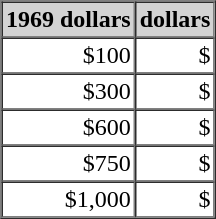<table border="1" cellpadding="2" cellspacing="0">
<tr bgcolor=lightgrey>
<th>1969 dollars</th>
<th> dollars</th>
</tr>
<tr>
<td align="right">$100</td>
<td align="right">$</td>
</tr>
<tr>
<td align="right">$300</td>
<td align="right">$</td>
</tr>
<tr>
<td align="right">$600</td>
<td align="right">$</td>
</tr>
<tr>
<td align="right">$750</td>
<td align="right">$</td>
</tr>
<tr>
<td align="right">$1,000</td>
<td align="right">$</td>
</tr>
</table>
